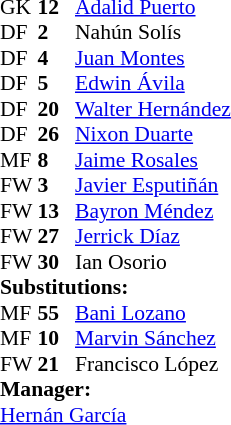<table style = "font-size: 90%" cellspacing = "0" cellpadding = "0">
<tr>
<td colspan = 4></td>
</tr>
<tr>
<th style="width:25px;"></th>
<th style="width:25px;"></th>
</tr>
<tr>
<td>GK</td>
<td><strong>12</strong></td>
<td> <a href='#'>Adalid Puerto</a></td>
</tr>
<tr>
<td>DF</td>
<td><strong>2</strong></td>
<td> Nahún Solís</td>
<td></td>
<td></td>
</tr>
<tr>
<td>DF</td>
<td><strong>4</strong></td>
<td> <a href='#'>Juan Montes</a></td>
<td></td>
<td></td>
</tr>
<tr>
<td>DF</td>
<td><strong>5</strong></td>
<td> <a href='#'>Edwin Ávila</a></td>
</tr>
<tr>
<td>DF</td>
<td><strong>20</strong></td>
<td> <a href='#'>Walter Hernández</a></td>
</tr>
<tr>
<td>DF</td>
<td><strong>26</strong></td>
<td> <a href='#'>Nixon Duarte</a></td>
<td></td>
<td></td>
</tr>
<tr>
<td>MF</td>
<td><strong>8</strong></td>
<td> <a href='#'>Jaime Rosales</a></td>
<td></td>
<td></td>
</tr>
<tr>
<td>FW</td>
<td><strong>3</strong></td>
<td> <a href='#'>Javier Esputiñán</a></td>
</tr>
<tr>
<td>FW</td>
<td><strong>13</strong></td>
<td> <a href='#'>Bayron Méndez</a></td>
</tr>
<tr>
<td>FW</td>
<td><strong>27</strong></td>
<td> <a href='#'>Jerrick Díaz</a></td>
<td></td>
<td></td>
</tr>
<tr>
<td>FW</td>
<td><strong>30</strong></td>
<td> Ian Osorio</td>
</tr>
<tr>
<td colspan = 3><strong>Substitutions:</strong></td>
</tr>
<tr>
<td>MF</td>
<td><strong>55</strong></td>
<td> <a href='#'>Bani Lozano</a></td>
<td></td>
<td></td>
</tr>
<tr>
<td>MF</td>
<td><strong>10</strong></td>
<td> <a href='#'>Marvin Sánchez</a></td>
<td></td>
<td></td>
</tr>
<tr>
<td>FW</td>
<td><strong>21</strong></td>
<td> Francisco López</td>
<td></td>
<td></td>
</tr>
<tr>
<td colspan = 3><strong>Manager:</strong></td>
</tr>
<tr>
<td colspan = 3> <a href='#'>Hernán García</a></td>
</tr>
</table>
